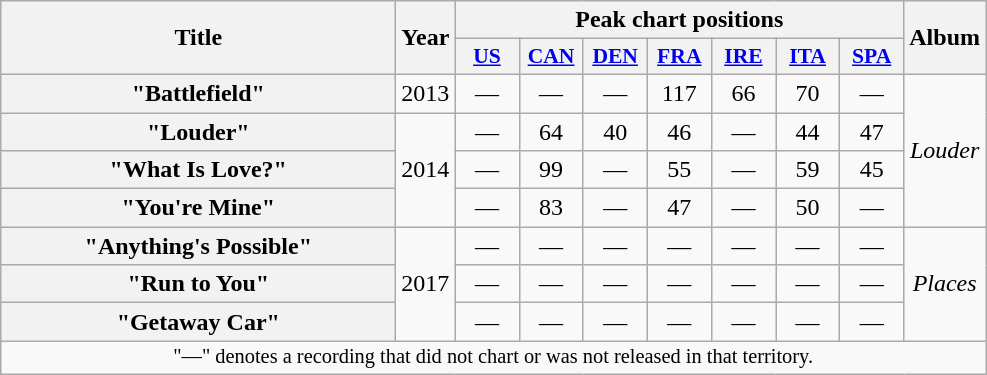<table class="wikitable plainrowheaders" style="text-align:center;">
<tr>
<th scope="col" rowspan="2" style="width:16em;">Title</th>
<th scope="col" rowspan="2">Year</th>
<th scope="col" colspan="7">Peak chart positions</th>
<th scope="col" rowspan="2">Album</th>
</tr>
<tr>
<th scope="col" style="width:2.5em;font-size:90%;"><a href='#'>US</a><br></th>
<th scope="col" style="width:2.5em;font-size:90%;"><a href='#'>CAN</a><br></th>
<th scope="col" style="width:2.5em;font-size:90%;"><a href='#'>DEN</a><br></th>
<th scope="col" style="width:2.5em;font-size:90%;"><a href='#'>FRA</a><br></th>
<th scope="col" style="width:2.5em;font-size:90%;"><a href='#'>IRE</a><br></th>
<th scope="col" style="width:2.5em;font-size:90%;"><a href='#'>ITA</a><br></th>
<th scope="col" style="width:2.5em;font-size:90%;"><a href='#'>SPA</a><br></th>
</tr>
<tr>
<th scope="row">"Battlefield"</th>
<td>2013</td>
<td>—</td>
<td>—</td>
<td>—</td>
<td>117</td>
<td>66</td>
<td>70</td>
<td>—</td>
<td rowspan="4"><em>Louder</em></td>
</tr>
<tr>
<th scope="row">"Louder"</th>
<td rowspan="3">2014</td>
<td>—</td>
<td>64</td>
<td>40</td>
<td>46</td>
<td>—</td>
<td>44</td>
<td>47</td>
</tr>
<tr>
<th scope="row">"What Is Love?"</th>
<td>—</td>
<td>99</td>
<td>—</td>
<td>55</td>
<td>—</td>
<td>59</td>
<td>45</td>
</tr>
<tr>
<th scope="row">"You're Mine"</th>
<td>—</td>
<td>83</td>
<td>—</td>
<td>47</td>
<td>—</td>
<td>50</td>
<td>—</td>
</tr>
<tr>
<th scope="row">"Anything's Possible"</th>
<td rowspan="3">2017</td>
<td>—</td>
<td>—</td>
<td>—</td>
<td>—</td>
<td>—</td>
<td>—</td>
<td>—</td>
<td rowspan="3"><em>Places</em></td>
</tr>
<tr>
<th scope="row">"Run to You"</th>
<td>—</td>
<td>—</td>
<td>—</td>
<td>—</td>
<td>—</td>
<td>—</td>
<td>—</td>
</tr>
<tr>
<th scope="row">"Getaway Car"</th>
<td>—</td>
<td>—</td>
<td>—</td>
<td>—</td>
<td>—</td>
<td>—</td>
<td>—</td>
</tr>
<tr>
<td colspan="18" style="font-size:85%">"—" denotes a recording that did not chart or was not released in that territory.</td>
</tr>
</table>
